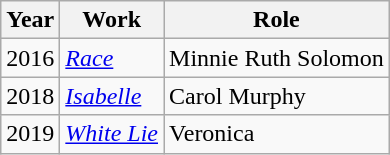<table class="wikitable sortable">
<tr>
<th>Year</th>
<th>Work</th>
<th>Role</th>
</tr>
<tr>
<td>2016</td>
<td><em><a href='#'>Race</a></em></td>
<td>Minnie Ruth Solomon</td>
</tr>
<tr>
<td>2018</td>
<td><em><a href='#'>Isabelle</a></em></td>
<td>Carol Murphy</td>
</tr>
<tr>
<td>2019</td>
<td><em><a href='#'>White Lie</a></em></td>
<td>Veronica</td>
</tr>
</table>
